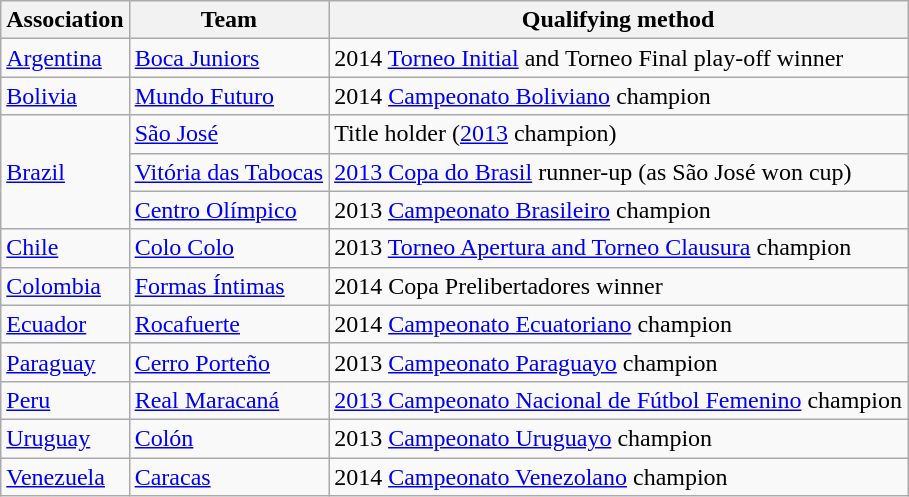<table class="wikitable">
<tr>
<th>Association</th>
<th>Team</th>
<th>Qualifying method</th>
</tr>
<tr>
<td> <a href='#'>Argentina</a></td>
<td><a href='#'>Boca Juniors</a></td>
<td>2014 <a href='#'>Torneo Initial</a> and Torneo Final play-off winner</td>
</tr>
<tr>
<td> <a href='#'>Bolivia</a></td>
<td><a href='#'>Mundo Futuro</a></td>
<td>2014 <a href='#'>Campeonato Boliviano</a> champion</td>
</tr>
<tr>
<td rowspan=3> <a href='#'>Brazil</a></td>
<td><a href='#'>São José</a></td>
<td>Title holder (<a href='#'>2013</a> champion)</td>
</tr>
<tr>
<td><a href='#'>Vitória das Tabocas</a></td>
<td><a href='#'>2013 Copa do Brasil</a> runner-up (as São José won cup)</td>
</tr>
<tr>
<td><a href='#'>Centro Olímpico</a></td>
<td>2013 <a href='#'>Campeonato Brasileiro</a> champion</td>
</tr>
<tr>
<td> <a href='#'>Chile</a></td>
<td><a href='#'>Colo Colo</a></td>
<td>2013 <a href='#'>Torneo Apertura and Torneo Clausura</a> champion</td>
</tr>
<tr>
<td> <a href='#'>Colombia</a></td>
<td><a href='#'>Formas Íntimas</a></td>
<td>2014 Copa Prelibertadores winner</td>
</tr>
<tr>
<td> <a href='#'>Ecuador</a></td>
<td><a href='#'>Rocafuerte</a></td>
<td>2014 <a href='#'>Campeonato Ecuatoriano</a> champion</td>
</tr>
<tr>
<td> <a href='#'>Paraguay</a></td>
<td><a href='#'>Cerro Porteño</a></td>
<td>2013 <a href='#'>Campeonato Paraguayo</a> champion</td>
</tr>
<tr>
<td> <a href='#'>Peru</a></td>
<td><a href='#'>Real Maracaná</a></td>
<td><a href='#'>2013 Campeonato Nacional de Fútbol Femenino</a> champion</td>
</tr>
<tr>
<td> <a href='#'>Uruguay</a></td>
<td><a href='#'>Colón</a></td>
<td>2013 <a href='#'>Campeonato Uruguayo</a> champion</td>
</tr>
<tr>
<td> <a href='#'>Venezuela</a></td>
<td><a href='#'>Caracas</a></td>
<td>2014 <a href='#'>Campeonato Venezolano</a> champion</td>
</tr>
</table>
